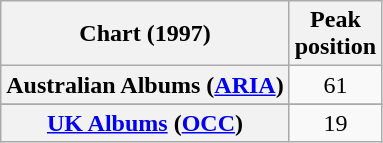<table class="wikitable sortable plainrowheaders">
<tr>
<th>Chart (1997)</th>
<th>Peak<br>position</th>
</tr>
<tr>
<th scope="row">Australian Albums (<a href='#'>ARIA</a>)</th>
<td style="text-align:center;">61</td>
</tr>
<tr>
</tr>
<tr>
</tr>
<tr>
</tr>
<tr>
<th scope="row"><a href='#'>UK Albums</a> (<a href='#'>OCC</a>)</th>
<td style="text-align:center;">19</td>
</tr>
</table>
